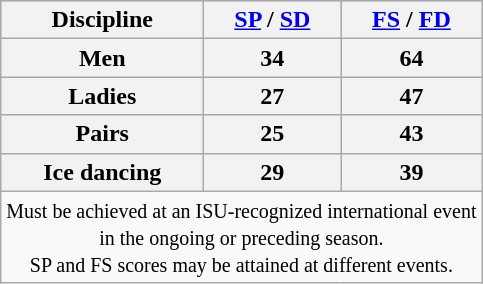<table class="wikitable">
<tr bgcolor=b0c4de align=center>
<th>Discipline</th>
<th><a href='#'>SP</a> / <a href='#'>SD</a></th>
<th><a href='#'>FS</a> / <a href='#'>FD</a></th>
</tr>
<tr>
<th>Men</th>
<th>34</th>
<th>64</th>
</tr>
<tr>
<th>Ladies</th>
<th>27</th>
<th>47</th>
</tr>
<tr>
<th>Pairs</th>
<th>25</th>
<th>43</th>
</tr>
<tr>
<th>Ice dancing</th>
<th>29</th>
<th>39</th>
</tr>
<tr>
<td colspan=3 align=center><small>Must be achieved at an ISU-recognized international event <br> in the ongoing or preceding season. <br> SP and FS scores may be attained at different events.</small></td>
</tr>
</table>
